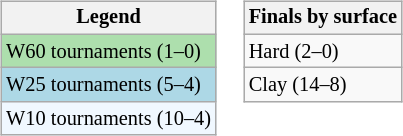<table>
<tr valign=top>
<td><br><table class=wikitable style="font-size:85%">
<tr>
<th>Legend</th>
</tr>
<tr style="background:#addfad;">
<td>W60 tournaments (1–0)</td>
</tr>
<tr style="background:lightblue;">
<td>W25 tournaments (5–4)</td>
</tr>
<tr style="background:#f0f8ff;">
<td>W10 tournaments (10–4)</td>
</tr>
</table>
</td>
<td><br><table class=wikitable style="font-size:85%">
<tr>
<th>Finals by surface</th>
</tr>
<tr>
<td>Hard (2–0)</td>
</tr>
<tr>
<td>Clay (14–8)</td>
</tr>
</table>
</td>
</tr>
</table>
